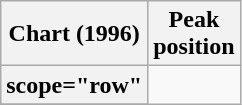<table class="wikitable plainrowheaders" style="text-align:center;">
<tr>
<th scope="col">Chart (1996)</th>
<th scope="col">Peak<br>position</th>
</tr>
<tr>
<th>scope="row"</th>
</tr>
<tr>
</tr>
</table>
